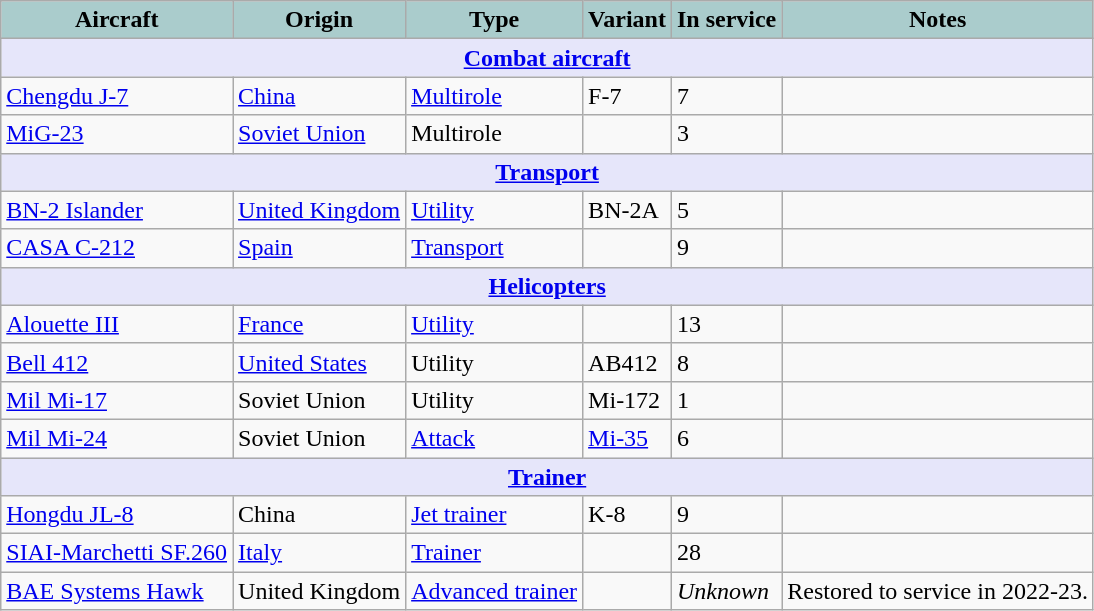<table class="wikitable">
<tr>
<th style="text-align:center; background:#acc;">Aircraft</th>
<th style="text-align: center; background:#acc;">Origin</th>
<th style="text-align:l center; background:#acc;">Type</th>
<th style="text-align:left; background:#acc;">Variant</th>
<th style="text-align:center; background:#acc;">In service</th>
<th style="text-align: center; background:#acc;">Notes</th>
</tr>
<tr>
<th colspan="6" style="align: center; background : lavender; "><a href='#'>Combat aircraft</a></th>
</tr>
<tr>
<td><a href='#'>Chengdu J-7</a></td>
<td><a href='#'>China</a></td>
<td><a href='#'>Multirole</a></td>
<td>F-7</td>
<td>7</td>
<td></td>
</tr>
<tr>
<td><a href='#'>MiG-23</a></td>
<td><a href='#'>Soviet Union</a></td>
<td>Multirole</td>
<td></td>
<td>3</td>
<td></td>
</tr>
<tr>
<th colspan="6" style="align: center; background: lavender;"><a href='#'>Transport</a></th>
</tr>
<tr>
<td><a href='#'>BN-2 Islander</a></td>
<td><a href='#'>United Kingdom</a></td>
<td><a href='#'>Utility</a></td>
<td>BN-2A</td>
<td>5</td>
<td></td>
</tr>
<tr>
<td><a href='#'>CASA C-212</a></td>
<td><a href='#'>Spain</a></td>
<td><a href='#'>Transport</a></td>
<td></td>
<td>9</td>
<td></td>
</tr>
<tr>
<th colspan="6" style="align: center; background: lavender;"><a href='#'>Helicopters</a></th>
</tr>
<tr>
<td><a href='#'>Alouette III</a></td>
<td><a href='#'>France</a></td>
<td><a href='#'>Utility</a></td>
<td></td>
<td>13</td>
<td></td>
</tr>
<tr>
<td><a href='#'>Bell 412</a></td>
<td><a href='#'>United States</a></td>
<td>Utility</td>
<td>AB412</td>
<td>8</td>
<td></td>
</tr>
<tr>
<td><a href='#'>Mil Mi-17</a></td>
<td>Soviet Union</td>
<td>Utility</td>
<td>Mi-172</td>
<td>1</td>
<td></td>
</tr>
<tr>
<td><a href='#'>Mil Mi-24</a></td>
<td>Soviet Union</td>
<td><a href='#'>Attack</a></td>
<td><a href='#'>Mi-35</a></td>
<td>6</td>
<td></td>
</tr>
<tr>
<th colspan="6" style="align: center; background: lavender;"><a href='#'>Trainer</a></th>
</tr>
<tr>
<td><a href='#'>Hongdu JL-8</a></td>
<td>China</td>
<td><a href='#'>Jet trainer</a></td>
<td>K-8</td>
<td>9</td>
<td></td>
</tr>
<tr>
<td><a href='#'>SIAI-Marchetti SF.260</a></td>
<td><a href='#'>Italy</a></td>
<td><a href='#'>Trainer</a></td>
<td></td>
<td>28</td>
<td></td>
</tr>
<tr>
<td><a href='#'>BAE Systems Hawk</a></td>
<td>United Kingdom</td>
<td><a href='#'>Advanced trainer</a></td>
<td></td>
<td><em>Unknown</em></td>
<td>Restored to service in 2022-23.</td>
</tr>
</table>
